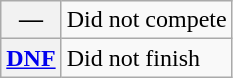<table class="wikitable">
<tr>
<th scope="row">—</th>
<td>Did not compete</td>
</tr>
<tr>
<th scope="row"><a href='#'>DNF</a></th>
<td>Did not finish</td>
</tr>
</table>
